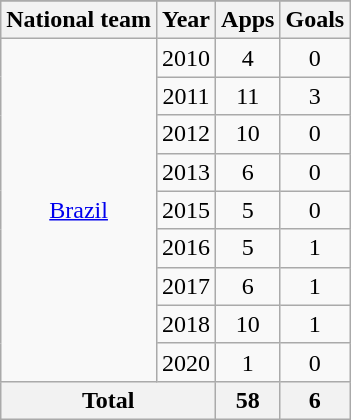<table class="wikitable" style="text-align:center">
<tr>
</tr>
<tr>
<th>National team</th>
<th>Year</th>
<th>Apps</th>
<th>Goals</th>
</tr>
<tr>
<td rowspan=9><a href='#'>Brazil</a></td>
<td>2010</td>
<td>4</td>
<td>0</td>
</tr>
<tr>
<td>2011</td>
<td>11</td>
<td>3</td>
</tr>
<tr>
<td>2012</td>
<td>10</td>
<td>0</td>
</tr>
<tr>
<td>2013</td>
<td>6</td>
<td>0</td>
</tr>
<tr>
<td>2015</td>
<td>5</td>
<td>0</td>
</tr>
<tr>
<td>2016</td>
<td>5</td>
<td>1</td>
</tr>
<tr>
<td>2017</td>
<td>6</td>
<td>1</td>
</tr>
<tr>
<td>2018</td>
<td>10</td>
<td>1</td>
</tr>
<tr>
<td>2020</td>
<td>1</td>
<td>0</td>
</tr>
<tr>
<th colspan=2>Total</th>
<th>58</th>
<th>6</th>
</tr>
</table>
